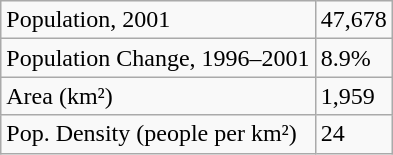<table class="wikitable">
<tr>
<td>Population, 2001</td>
<td>47,678</td>
</tr>
<tr>
<td>Population Change, 1996–2001</td>
<td>8.9%</td>
</tr>
<tr>
<td>Area (km²)</td>
<td>1,959</td>
</tr>
<tr>
<td>Pop. Density (people per km²)</td>
<td>24</td>
</tr>
</table>
